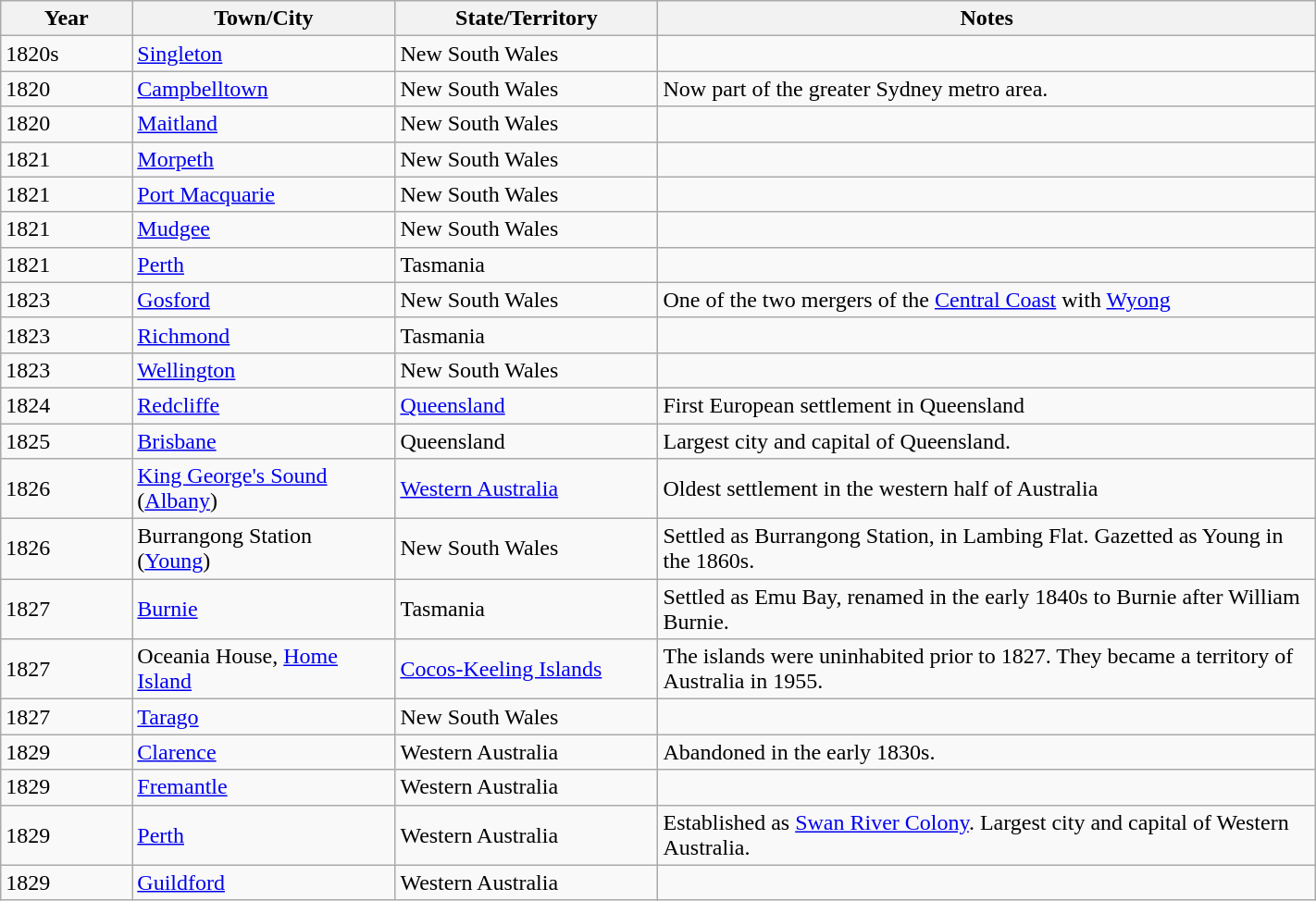<table class="wikitable sortable" style="width:75%;">
<tr>
<th style="width:10%;">Year</th>
<th style="width:20%;">Town/City</th>
<th style="width:20%;">State/Territory</th>
<th style="width:50%;" class="unsortable">Notes</th>
</tr>
<tr>
<td>1820s</td>
<td><a href='#'>Singleton</a></td>
<td>New South Wales</td>
<td></td>
</tr>
<tr>
<td>1820</td>
<td><a href='#'>Campbelltown</a></td>
<td>New South Wales</td>
<td>Now part of the greater Sydney metro area.</td>
</tr>
<tr>
<td>1820</td>
<td><a href='#'>Maitland</a></td>
<td>New South Wales</td>
<td></td>
</tr>
<tr>
<td>1821</td>
<td><a href='#'>Morpeth</a></td>
<td>New South Wales</td>
<td></td>
</tr>
<tr>
<td>1821</td>
<td><a href='#'>Port Macquarie</a></td>
<td>New South Wales</td>
<td></td>
</tr>
<tr>
<td>1821</td>
<td><a href='#'>Mudgee</a></td>
<td>New South Wales</td>
<td></td>
</tr>
<tr>
<td>1821</td>
<td><a href='#'>Perth</a></td>
<td>Tasmania</td>
<td></td>
</tr>
<tr>
<td>1823</td>
<td><a href='#'>Gosford</a></td>
<td>New South Wales</td>
<td>One of the two mergers of the <a href='#'>Central Coast</a> with <a href='#'>Wyong</a></td>
</tr>
<tr>
<td>1823</td>
<td><a href='#'>Richmond</a></td>
<td>Tasmania</td>
<td></td>
</tr>
<tr>
<td>1823</td>
<td><a href='#'>Wellington</a></td>
<td>New South Wales</td>
<td></td>
</tr>
<tr>
<td>1824</td>
<td><a href='#'>Redcliffe</a></td>
<td><a href='#'>Queensland</a></td>
<td>First European settlement in Queensland</td>
</tr>
<tr>
<td>1825</td>
<td><a href='#'>Brisbane</a></td>
<td>Queensland</td>
<td>Largest city and capital of Queensland.</td>
</tr>
<tr>
<td>1826</td>
<td><a href='#'>King George's Sound</a> (<a href='#'>Albany</a>)</td>
<td><a href='#'>Western Australia</a></td>
<td>Oldest settlement in the western half of Australia</td>
</tr>
<tr>
<td>1826</td>
<td>Burrangong Station (<a href='#'>Young</a>)</td>
<td>New South Wales</td>
<td>Settled as Burrangong Station, in Lambing Flat. Gazetted as Young in the 1860s.</td>
</tr>
<tr>
<td>1827</td>
<td><a href='#'>Burnie</a></td>
<td>Tasmania</td>
<td>Settled as Emu Bay, renamed in the early 1840s to Burnie after William Burnie.</td>
</tr>
<tr>
<td>1827</td>
<td>Oceania House, <a href='#'>Home Island</a></td>
<td><a href='#'>Cocos-Keeling Islands</a></td>
<td>The islands were uninhabited prior to 1827. They became a territory of Australia in 1955.</td>
</tr>
<tr>
<td>1827</td>
<td><a href='#'>Tarago</a></td>
<td>New South Wales</td>
<td></td>
</tr>
<tr>
<td>1829</td>
<td><a href='#'>Clarence</a></td>
<td>Western Australia</td>
<td>Abandoned in the early 1830s.</td>
</tr>
<tr>
<td>1829</td>
<td><a href='#'>Fremantle</a></td>
<td>Western Australia</td>
<td></td>
</tr>
<tr>
<td>1829</td>
<td><a href='#'>Perth</a></td>
<td>Western Australia</td>
<td>Established as <a href='#'>Swan River Colony</a>. Largest city and capital of Western Australia.</td>
</tr>
<tr>
<td>1829</td>
<td><a href='#'>Guildford</a></td>
<td>Western Australia</td>
<td></td>
</tr>
</table>
